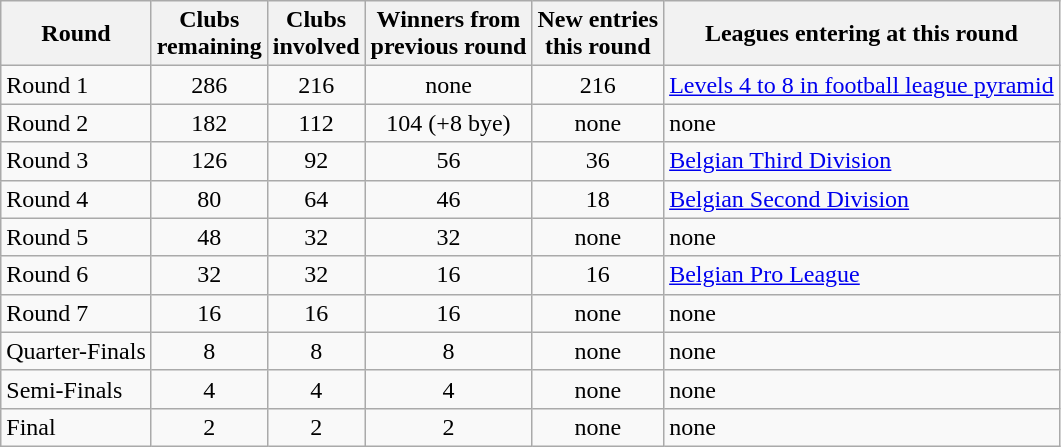<table class="wikitable">
<tr>
<th>Round</th>
<th>Clubs<br>remaining</th>
<th>Clubs<br>involved</th>
<th>Winners from<br>previous round</th>
<th>New entries<br>this round</th>
<th>Leagues entering at this round</th>
</tr>
<tr>
<td>Round 1</td>
<td style="text-align:center;">286</td>
<td style="text-align:center;">216</td>
<td style="text-align:center;">none</td>
<td style="text-align:center;">216</td>
<td><a href='#'>Levels 4 to 8 in football league pyramid</a></td>
</tr>
<tr>
<td>Round 2</td>
<td style="text-align:center;">182</td>
<td style="text-align:center;">112</td>
<td style="text-align:center;">104 (+8 bye)</td>
<td style="text-align:center;">none</td>
<td>none</td>
</tr>
<tr>
<td>Round 3</td>
<td style="text-align:center;">126</td>
<td style="text-align:center;">92</td>
<td style="text-align:center;">56</td>
<td style="text-align:center;">36</td>
<td><a href='#'>Belgian Third Division</a></td>
</tr>
<tr>
<td>Round 4</td>
<td style="text-align:center;">80</td>
<td style="text-align:center;">64</td>
<td style="text-align:center;">46</td>
<td style="text-align:center;">18</td>
<td><a href='#'>Belgian Second Division</a></td>
</tr>
<tr>
<td>Round 5</td>
<td style="text-align:center;">48</td>
<td style="text-align:center;">32</td>
<td style="text-align:center;">32</td>
<td style="text-align:center;">none</td>
<td>none</td>
</tr>
<tr>
<td>Round 6</td>
<td style="text-align:center;">32</td>
<td style="text-align:center;">32</td>
<td style="text-align:center;">16</td>
<td style="text-align:center;">16</td>
<td><a href='#'>Belgian Pro League</a></td>
</tr>
<tr>
<td>Round 7</td>
<td style="text-align:center;">16</td>
<td style="text-align:center;">16</td>
<td style="text-align:center;">16</td>
<td style="text-align:center;">none</td>
<td>none</td>
</tr>
<tr>
<td>Quarter-Finals</td>
<td style="text-align:center;">8</td>
<td style="text-align:center;">8</td>
<td style="text-align:center;">8</td>
<td style="text-align:center;">none</td>
<td>none</td>
</tr>
<tr>
<td>Semi-Finals</td>
<td style="text-align:center;">4</td>
<td style="text-align:center;">4</td>
<td style="text-align:center;">4</td>
<td style="text-align:center;">none</td>
<td>none</td>
</tr>
<tr>
<td>Final</td>
<td style="text-align:center;">2</td>
<td style="text-align:center;">2</td>
<td style="text-align:center;">2</td>
<td style="text-align:center;">none</td>
<td>none</td>
</tr>
</table>
